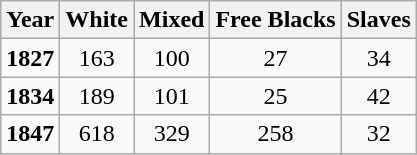<table class="wikitable" style="float:right; text-align:center;">
<tr>
<th>Year</th>
<th>White</th>
<th>Mixed</th>
<th>Free Blacks</th>
<th>Slaves</th>
</tr>
<tr>
<td style="text-align:left;"><strong>1827</strong></td>
<td>163</td>
<td>100</td>
<td>27</td>
<td>34</td>
</tr>
<tr>
<td style="text-align:left;"><strong>1834</strong></td>
<td>189</td>
<td>101</td>
<td>25</td>
<td>42</td>
</tr>
<tr>
<td style="text-align:left;"><strong>1847</strong></td>
<td>618</td>
<td>329</td>
<td>258</td>
<td>32</td>
</tr>
</table>
